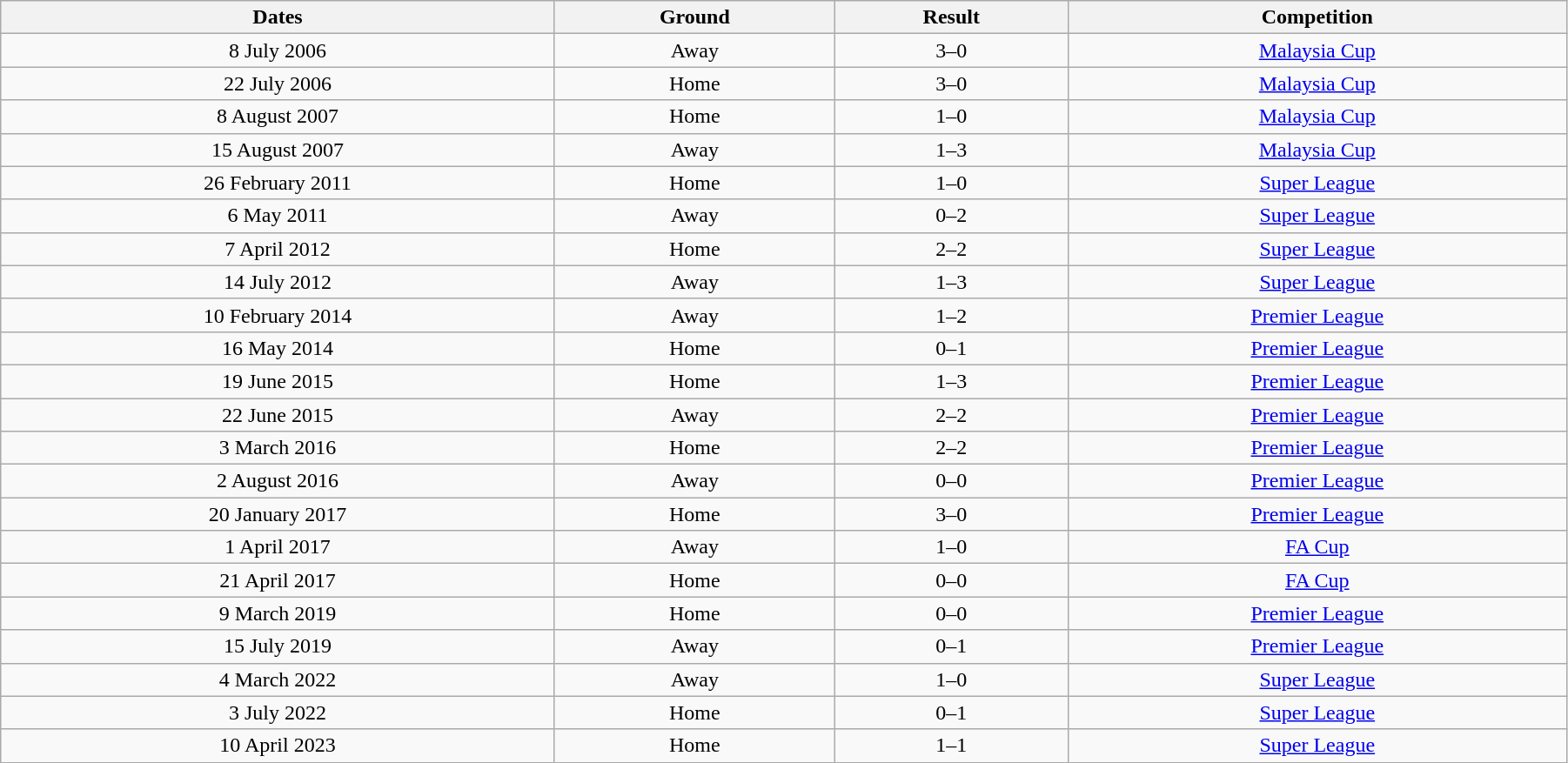<table class="wikitable" style="width:95%;text-align:center">
<tr>
<th>Dates</th>
<th>Ground</th>
<th>Result</th>
<th>Competition</th>
</tr>
<tr>
<td>8 July 2006</td>
<td>Away</td>
<td>3–0</td>
<td><a href='#'>Malaysia Cup</a></td>
</tr>
<tr>
<td>22 July 2006</td>
<td>Home</td>
<td>3–0</td>
<td><a href='#'>Malaysia Cup</a></td>
</tr>
<tr>
<td>8 August 2007</td>
<td>Home</td>
<td>1–0</td>
<td><a href='#'>Malaysia Cup</a></td>
</tr>
<tr>
<td>15 August 2007</td>
<td>Away</td>
<td>1–3</td>
<td><a href='#'>Malaysia Cup</a></td>
</tr>
<tr>
<td>26 February 2011</td>
<td>Home</td>
<td>1–0</td>
<td><a href='#'>Super League</a></td>
</tr>
<tr>
<td>6 May 2011</td>
<td>Away</td>
<td>0–2</td>
<td><a href='#'>Super League</a></td>
</tr>
<tr>
<td>7 April 2012</td>
<td>Home</td>
<td>2–2</td>
<td><a href='#'>Super League</a></td>
</tr>
<tr>
<td>14 July 2012</td>
<td>Away</td>
<td>1–3</td>
<td><a href='#'>Super League</a></td>
</tr>
<tr>
<td>10 February 2014</td>
<td>Away</td>
<td>1–2</td>
<td><a href='#'>Premier League</a></td>
</tr>
<tr>
<td>16 May 2014</td>
<td>Home</td>
<td>0–1</td>
<td><a href='#'>Premier League</a></td>
</tr>
<tr>
<td>19 June 2015</td>
<td>Home</td>
<td>1–3</td>
<td><a href='#'>Premier League</a></td>
</tr>
<tr>
<td>22 June 2015</td>
<td>Away</td>
<td>2–2</td>
<td><a href='#'>Premier League</a></td>
</tr>
<tr>
<td>3 March 2016</td>
<td>Home</td>
<td>2–2</td>
<td><a href='#'>Premier League</a></td>
</tr>
<tr>
<td>2 August 2016</td>
<td>Away</td>
<td>0–0</td>
<td><a href='#'>Premier League</a></td>
</tr>
<tr>
<td>20 January 2017</td>
<td>Home</td>
<td>3–0</td>
<td><a href='#'>Premier League</a></td>
</tr>
<tr>
<td>1 April 2017</td>
<td>Away</td>
<td>1–0</td>
<td><a href='#'>FA Cup</a></td>
</tr>
<tr>
<td>21 April 2017</td>
<td>Home</td>
<td>0–0</td>
<td><a href='#'>FA Cup</a></td>
</tr>
<tr>
<td>9 March 2019</td>
<td>Home</td>
<td>0–0</td>
<td><a href='#'>Premier League</a></td>
</tr>
<tr>
<td>15 July 2019</td>
<td>Away</td>
<td>0–1</td>
<td><a href='#'>Premier League</a></td>
</tr>
<tr>
<td>4 March 2022</td>
<td>Away</td>
<td>1–0</td>
<td><a href='#'>Super League</a></td>
</tr>
<tr>
<td>3 July 2022</td>
<td>Home</td>
<td>0–1</td>
<td><a href='#'>Super League</a></td>
</tr>
<tr>
<td>10 April 2023</td>
<td>Home</td>
<td>1–1</td>
<td><a href='#'>Super League</a></td>
</tr>
</table>
